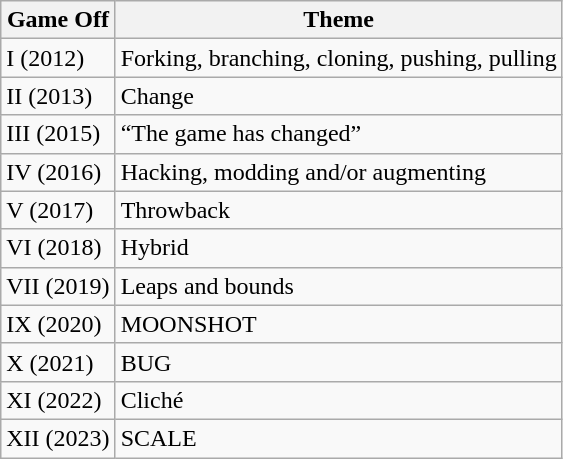<table class="wikitable">
<tr>
<th>Game Off</th>
<th>Theme</th>
</tr>
<tr>
<td>I (2012)</td>
<td>Forking, branching, cloning, pushing, pulling </td>
</tr>
<tr>
<td>II (2013)</td>
<td>Change </td>
</tr>
<tr>
<td>III (2015)</td>
<td>“The game has changed” </td>
</tr>
<tr>
<td>IV (2016)</td>
<td>Hacking, modding and/or augmenting </td>
</tr>
<tr>
<td>V (2017)</td>
<td>Throwback </td>
</tr>
<tr>
<td>VI (2018)</td>
<td>Hybrid</td>
</tr>
<tr>
<td>VII (2019)</td>
<td>Leaps and bounds</td>
</tr>
<tr>
<td>IX (2020)</td>
<td>MOONSHOT</td>
</tr>
<tr>
<td>X (2021)</td>
<td>BUG</td>
</tr>
<tr>
<td>XI (2022)</td>
<td>Cliché</td>
</tr>
<tr>
<td>XII (2023)</td>
<td>SCALE</td>
</tr>
</table>
